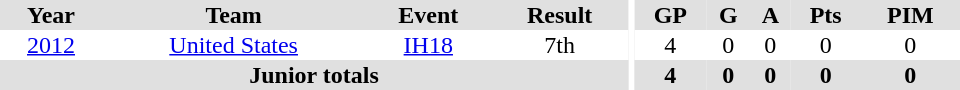<table border="0" cellpadding="1" cellspacing="0" ID="Table3" style="text-align:center; width:40em">
<tr bgcolor="#e0e0e0">
<th>Year</th>
<th>Team</th>
<th>Event</th>
<th>Result</th>
<th rowspan="99" bgcolor="#ffffff"></th>
<th>GP</th>
<th>G</th>
<th>A</th>
<th>Pts</th>
<th>PIM</th>
</tr>
<tr>
<td><a href='#'>2012</a></td>
<td><a href='#'>United States</a></td>
<td><a href='#'>IH18</a></td>
<td>7th</td>
<td>4</td>
<td>0</td>
<td>0</td>
<td>0</td>
<td>0</td>
</tr>
<tr bgcolor="#e0e0e0">
<th colspan="4">Junior totals</th>
<th>4</th>
<th>0</th>
<th>0</th>
<th>0</th>
<th>0</th>
</tr>
</table>
